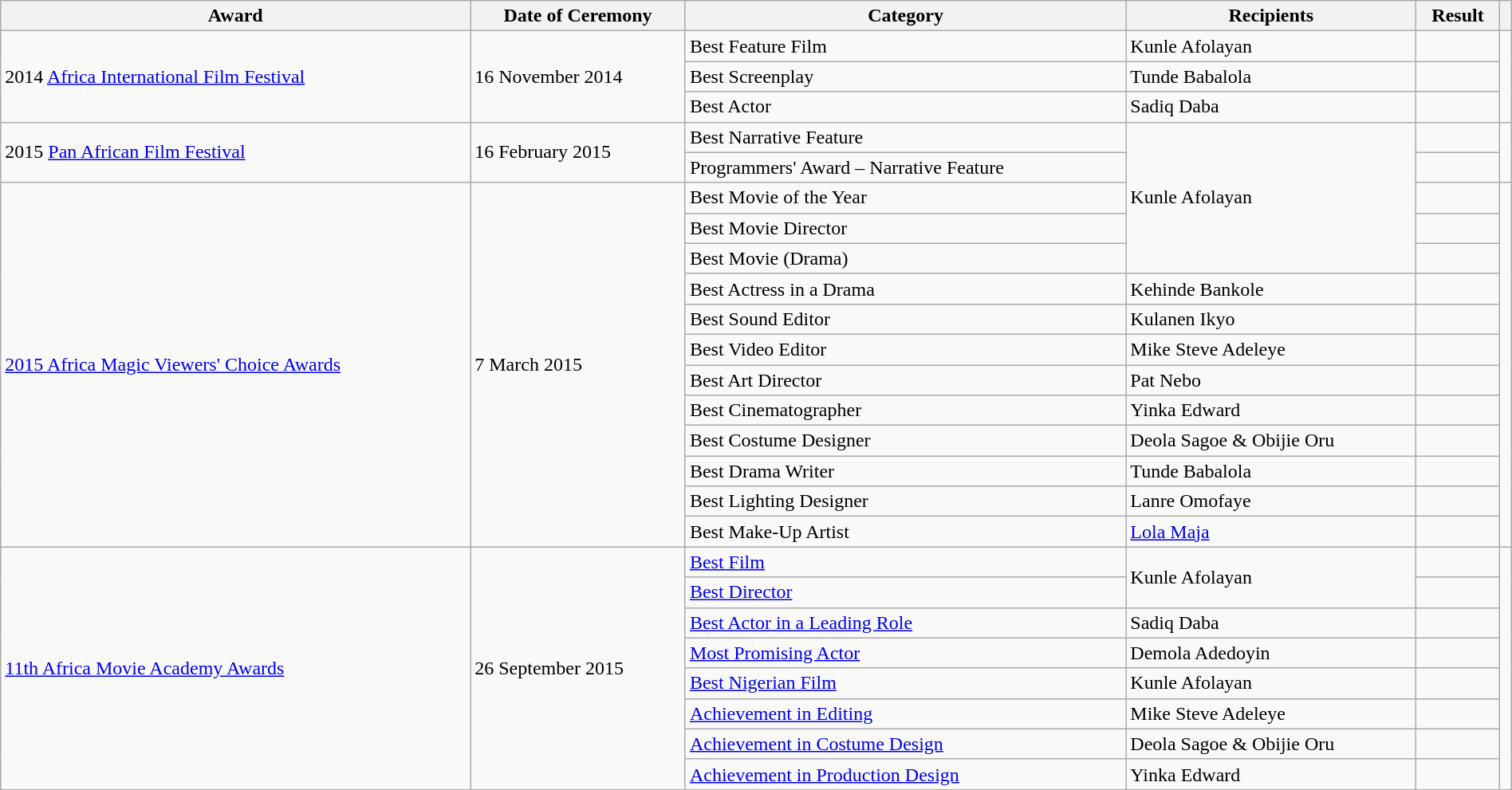<table class="wikitable sortable" style="width:100%">
<tr>
<th scope="col">Award</th>
<th scope="col">Date of Ceremony</th>
<th scope="col">Category</th>
<th scope="col">Recipients</th>
<th scope="col">Result</th>
<th ! class="unsortable"></th>
</tr>
<tr>
<td rowspan="3" scope="row">2014 <a href='#'>Africa International Film Festival</a></td>
<td rowspan="3">16 November 2014</td>
<td>Best Feature Film</td>
<td>Kunle Afolayan</td>
<td></td>
<td rowspan="3"></td>
</tr>
<tr>
<td>Best Screenplay</td>
<td>Tunde Babalola</td>
<td></td>
</tr>
<tr>
<td>Best Actor</td>
<td>Sadiq Daba</td>
<td></td>
</tr>
<tr>
<td rowspan="2" scope="row">2015 <a href='#'>Pan African Film Festival</a></td>
<td rowspan="2">16 February 2015</td>
<td>Best Narrative Feature</td>
<td rowspan="5">Kunle Afolayan</td>
<td></td>
<td rowspan="2"></td>
</tr>
<tr>
<td>Programmers' Award – Narrative Feature</td>
<td></td>
</tr>
<tr>
<td rowspan="12" scope="row"><a href='#'>2015 Africa Magic Viewers' Choice Awards</a></td>
<td rowspan="12">7 March 2015</td>
<td>Best Movie of the Year</td>
<td></td>
<td rowspan="12"></td>
</tr>
<tr>
<td>Best Movie Director</td>
<td></td>
</tr>
<tr>
<td>Best Movie (Drama)</td>
<td></td>
</tr>
<tr>
<td>Best Actress in a Drama</td>
<td>Kehinde Bankole</td>
<td></td>
</tr>
<tr>
<td>Best Sound Editor</td>
<td>Kulanen Ikyo</td>
<td></td>
</tr>
<tr>
<td>Best Video Editor</td>
<td>Mike Steve Adeleye</td>
<td></td>
</tr>
<tr>
<td>Best Art Director</td>
<td>Pat Nebo</td>
<td></td>
</tr>
<tr>
<td>Best Cinematographer</td>
<td>Yinka Edward</td>
<td></td>
</tr>
<tr>
<td>Best Costume Designer</td>
<td>Deola Sagoe & Obijie Oru</td>
<td></td>
</tr>
<tr>
<td>Best Drama Writer</td>
<td>Tunde Babalola</td>
<td></td>
</tr>
<tr>
<td>Best Lighting Designer</td>
<td>Lanre Omofaye</td>
<td></td>
</tr>
<tr>
<td>Best Make-Up Artist</td>
<td><a href='#'>Lola Maja</a></td>
<td></td>
</tr>
<tr>
<td rowspan="8" scope="row"><a href='#'>11th Africa Movie Academy Awards</a></td>
<td rowspan="8">26 September 2015</td>
<td><a href='#'>Best Film</a></td>
<td rowspan="2">Kunle Afolayan</td>
<td></td>
<td rowspan="8"></td>
</tr>
<tr>
<td><a href='#'>Best Director</a></td>
<td></td>
</tr>
<tr>
<td><a href='#'>Best Actor in a Leading Role</a></td>
<td>Sadiq Daba</td>
<td></td>
</tr>
<tr>
<td><a href='#'>Most Promising Actor</a></td>
<td>Demola Adedoyin</td>
<td></td>
</tr>
<tr>
<td><a href='#'>Best Nigerian Film</a></td>
<td>Kunle Afolayan</td>
<td></td>
</tr>
<tr>
<td><a href='#'>Achievement in Editing</a></td>
<td>Mike Steve Adeleye</td>
<td></td>
</tr>
<tr>
<td><a href='#'>Achievement in Costume Design</a></td>
<td>Deola Sagoe & Obijie Oru</td>
<td></td>
</tr>
<tr>
<td><a href='#'>Achievement in Production Design</a></td>
<td>Yinka Edward</td>
<td></td>
</tr>
</table>
